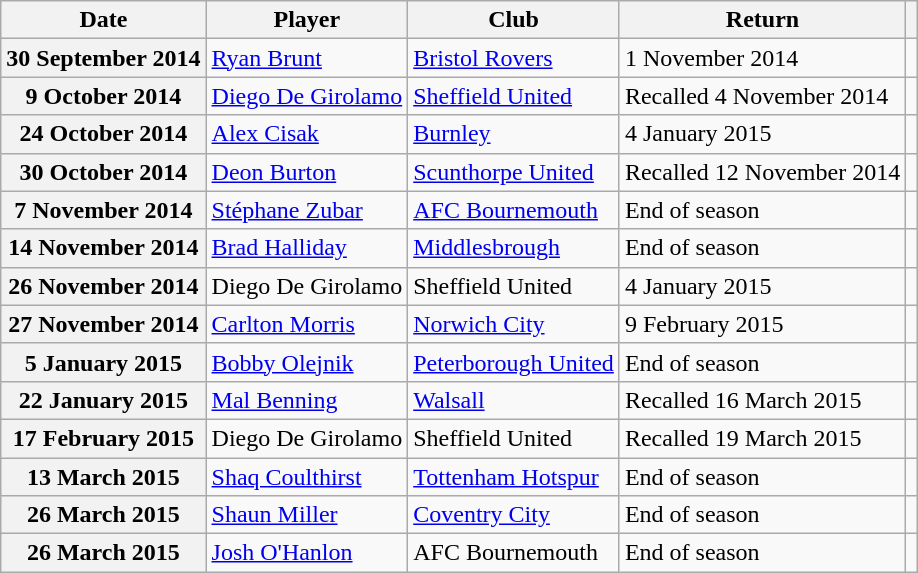<table class="wikitable plainrowheaders">
<tr>
<th scope=col>Date</th>
<th scope=col>Player</th>
<th scope=col>Club</th>
<th scope=col>Return</th>
<th scope=col class=unsortable></th>
</tr>
<tr>
<th scope=row>30 September 2014</th>
<td><a href='#'>Ryan Brunt</a></td>
<td><a href='#'>Bristol Rovers</a></td>
<td>1 November 2014</td>
<td style="text-align:center;"></td>
</tr>
<tr>
<th scope=row>9 October 2014</th>
<td><a href='#'>Diego De Girolamo</a></td>
<td><a href='#'>Sheffield United</a></td>
<td>Recalled 4 November 2014</td>
<td style="text-align:center;"></td>
</tr>
<tr>
<th scope=row>24 October 2014</th>
<td><a href='#'>Alex Cisak</a></td>
<td><a href='#'>Burnley</a></td>
<td>4 January 2015</td>
<td style="text-align:center;"></td>
</tr>
<tr>
<th scope=row>30 October 2014</th>
<td><a href='#'>Deon Burton</a></td>
<td><a href='#'>Scunthorpe United</a></td>
<td>Recalled 12 November 2014</td>
<td style="text-align:center;"></td>
</tr>
<tr>
<th scope=row>7 November 2014</th>
<td><a href='#'>Stéphane Zubar</a></td>
<td><a href='#'>AFC Bournemouth</a></td>
<td>End of season</td>
<td style="text-align:center;"></td>
</tr>
<tr>
<th scope=row>14 November 2014</th>
<td><a href='#'>Brad Halliday</a></td>
<td><a href='#'>Middlesbrough</a></td>
<td>End of season</td>
<td style="text-align:center;"></td>
</tr>
<tr>
<th scope=row>26 November 2014</th>
<td>Diego De Girolamo</td>
<td>Sheffield United</td>
<td>4 January 2015</td>
<td style="text-align:center;"></td>
</tr>
<tr>
<th scope=row>27 November 2014</th>
<td><a href='#'>Carlton Morris</a></td>
<td><a href='#'>Norwich City</a></td>
<td>9 February 2015</td>
<td style="text-align:center;"></td>
</tr>
<tr>
<th scope=row>5 January 2015</th>
<td><a href='#'>Bobby Olejnik</a></td>
<td><a href='#'>Peterborough United</a></td>
<td>End of season</td>
<td style="text-align:center;"></td>
</tr>
<tr>
<th scope=row>22 January 2015</th>
<td><a href='#'>Mal Benning</a></td>
<td><a href='#'>Walsall</a></td>
<td>Recalled 16 March 2015</td>
<td style="text-align:center;"></td>
</tr>
<tr>
<th scope=row>17 February 2015</th>
<td>Diego De Girolamo</td>
<td>Sheffield United</td>
<td>Recalled 19 March 2015</td>
<td style="text-align:center;"></td>
</tr>
<tr>
<th scope=row>13 March 2015</th>
<td><a href='#'>Shaq Coulthirst</a></td>
<td><a href='#'>Tottenham Hotspur</a></td>
<td>End of season</td>
<td style="text-align:center;"></td>
</tr>
<tr>
<th scope=row>26 March 2015</th>
<td><a href='#'>Shaun Miller</a></td>
<td><a href='#'>Coventry City</a></td>
<td>End of season</td>
<td style="text-align:center;"></td>
</tr>
<tr>
<th scope=row>26 March 2015</th>
<td><a href='#'>Josh O'Hanlon</a></td>
<td>AFC Bournemouth</td>
<td>End of season</td>
<td style="text-align:center;"></td>
</tr>
</table>
